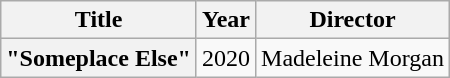<table class="wikitable plainrowheaders">
<tr>
<th scope="col">Title</th>
<th scope="col">Year</th>
<th scope="col">Director</th>
</tr>
<tr>
<th scope="row">"Someplace Else"</th>
<td>2020</td>
<td>Madeleine Morgan</td>
</tr>
</table>
